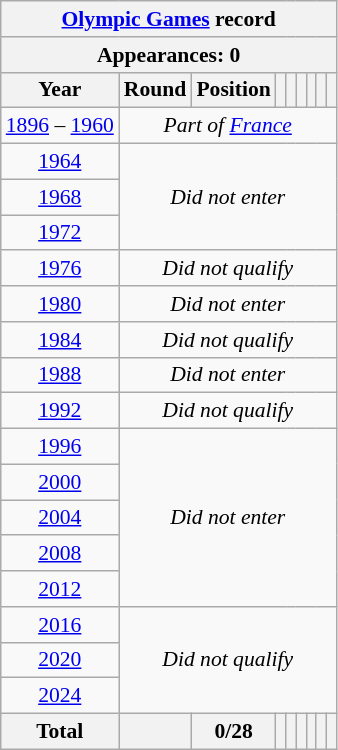<table class="wikitable" style="text-align: center;font-size:90%;">
<tr>
<th colspan=9><a href='#'>Olympic Games</a> record</th>
</tr>
<tr>
<th colspan=9>Appearances: 0</th>
</tr>
<tr>
<th>Year</th>
<th>Round</th>
<th>Position</th>
<th></th>
<th></th>
<th></th>
<th></th>
<th></th>
<th></th>
</tr>
<tr>
<td><a href='#'>1896</a> – <a href='#'>1960</a></td>
<td colspan=8><em>Part of <a href='#'>France</a></em></td>
</tr>
<tr>
<td> <a href='#'>1964</a></td>
<td rowspan=3 colspan=8><em>Did not enter</em></td>
</tr>
<tr>
<td> <a href='#'>1968</a></td>
</tr>
<tr>
<td> <a href='#'>1972</a></td>
</tr>
<tr>
<td> <a href='#'>1976</a></td>
<td colspan=8><em>Did not qualify</em></td>
</tr>
<tr>
<td> <a href='#'>1980</a></td>
<td colspan=8><em>Did not enter</em></td>
</tr>
<tr>
<td> <a href='#'>1984</a></td>
<td colspan=8><em>Did not qualify</em></td>
</tr>
<tr>
<td> <a href='#'>1988</a></td>
<td colspan=8><em>Did not enter</em></td>
</tr>
<tr>
<td> <a href='#'>1992</a></td>
<td colspan=8><em>Did not qualify</em></td>
</tr>
<tr>
<td> <a href='#'>1996</a></td>
<td rowspan=5 colspan=8><em>Did not enter</em></td>
</tr>
<tr>
<td> <a href='#'>2000</a></td>
</tr>
<tr>
<td> <a href='#'>2004</a></td>
</tr>
<tr>
<td> <a href='#'>2008</a></td>
</tr>
<tr>
<td> <a href='#'>2012</a></td>
</tr>
<tr>
<td> <a href='#'>2016</a></td>
<td rowspan=3 colspan=8><em>Did not qualify</em></td>
</tr>
<tr>
<td> <a href='#'>2020</a></td>
</tr>
<tr>
<td> <a href='#'>2024</a></td>
</tr>
<tr>
<th>Total</th>
<th></th>
<th>0/28</th>
<th></th>
<th></th>
<th></th>
<th></th>
<th></th>
<th></th>
</tr>
</table>
